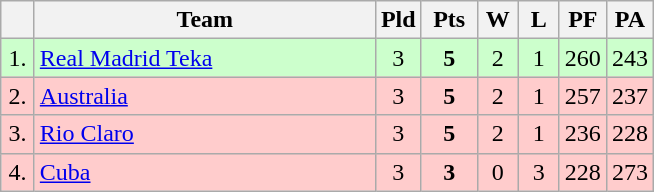<table class=wikitable style="text-align:center">
<tr>
<th width=15></th>
<th width=220>Team</th>
<th width=20>Pld</th>
<th width=30>Pts</th>
<th width=20>W</th>
<th width=20>L</th>
<th width=20>PF</th>
<th width=20>PA</th>
</tr>
<tr style="background: #ccffcc;">
<td>1.</td>
<td align=left> <a href='#'>Real Madrid Teka</a></td>
<td>3</td>
<td><strong>5</strong></td>
<td>2</td>
<td>1</td>
<td>260</td>
<td>243</td>
</tr>
<tr style="background:#ffcccc;">
<td>2.</td>
<td align=left> <a href='#'>Australia</a></td>
<td>3</td>
<td><strong>5</strong></td>
<td>2</td>
<td>1</td>
<td>257</td>
<td>237</td>
</tr>
<tr style="background:#ffcccc;">
<td>3.</td>
<td align=left> <a href='#'>Rio Claro</a></td>
<td>3</td>
<td><strong>5</strong></td>
<td>2</td>
<td>1</td>
<td>236</td>
<td>228</td>
</tr>
<tr style="background:#ffcccc;">
<td>4.</td>
<td align=left> <a href='#'>Cuba</a></td>
<td>3</td>
<td><strong>3</strong></td>
<td>0</td>
<td>3</td>
<td>228</td>
<td>273</td>
</tr>
</table>
